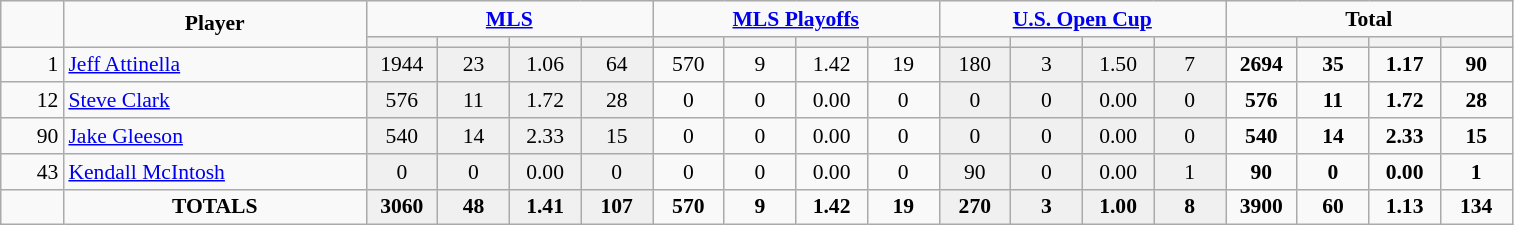<table class="wikitable" style="font-size: 90%; text-align: center;">
<tr>
<td rowspan="2" style="width:35px; text-align:center;"><strong></strong></td>
<td rowspan="2" style="width:195px; text-align:center;"><strong>Player</strong></td>
<td colspan="4" style="text-align:center;"><strong><a href='#'>MLS</a></strong></td>
<td colspan="4" style="text-align:center;"><strong><a href='#'>MLS Playoffs</a></strong></td>
<td colspan="4" style="text-align:center;"><strong><a href='#'>U.S. Open Cup</a></strong></td>
<td colspan="4" style="text-align:center;"><strong>Total</strong></td>
</tr>
<tr>
<th width=41></th>
<th width=41></th>
<th width=41></th>
<th width=41></th>
<th width=41></th>
<th width=41></th>
<th width=41></th>
<th width=41></th>
<th width=41></th>
<th width=41></th>
<th width=41></th>
<th width=41></th>
<th width=41></th>
<th width=41></th>
<th width=41></th>
<th width=41></th>
</tr>
<tr>
<td style="text-align: right;">1</td>
<td style="text-align: left;"> <a href='#'>Jeff Attinella</a></td>
<td style="background: #F0F0F0;">1944</td>
<td style="background: #F0F0F0;">23</td>
<td style="background: #F0F0F0;">1.06</td>
<td style="background: #F0F0F0;">64</td>
<td>570</td>
<td>9</td>
<td>1.42</td>
<td>19</td>
<td style="background: #F0F0F0;">180</td>
<td style="background: #F0F0F0;">3</td>
<td style="background: #F0F0F0;">1.50</td>
<td style="background: #F0F0F0;">7</td>
<td><strong>2694</strong></td>
<td><strong>35</strong></td>
<td><strong>1.17</strong></td>
<td><strong>90</strong></td>
</tr>
<tr>
<td style="text-align: right;">12</td>
<td style="text-align: left;"> <a href='#'>Steve Clark</a></td>
<td style="background: #F0F0F0;">576</td>
<td style="background: #F0F0F0;">11</td>
<td style="background: #F0F0F0;">1.72</td>
<td style="background: #F0F0F0;">28</td>
<td>0</td>
<td>0</td>
<td>0.00</td>
<td>0</td>
<td style="background: #F0F0F0;">0</td>
<td style="background: #F0F0F0;">0</td>
<td style="background: #F0F0F0;">0.00</td>
<td style="background: #F0F0F0;">0</td>
<td><strong>576</strong></td>
<td><strong>11</strong></td>
<td><strong>1.72</strong></td>
<td><strong>28</strong></td>
</tr>
<tr>
<td style="text-align: right;">90</td>
<td style="text-align: left;"> <a href='#'>Jake Gleeson</a></td>
<td style="background: #F0F0F0;">540</td>
<td style="background: #F0F0F0;">14</td>
<td style="background: #F0F0F0;">2.33</td>
<td style="background: #F0F0F0;">15</td>
<td>0</td>
<td>0</td>
<td>0.00</td>
<td>0</td>
<td style="background: #F0F0F0;">0</td>
<td style="background: #F0F0F0;">0</td>
<td style="background: #F0F0F0;">0.00</td>
<td style="background: #F0F0F0;">0</td>
<td><strong>540</strong></td>
<td><strong>14</strong></td>
<td><strong>2.33</strong></td>
<td><strong>15</strong></td>
</tr>
<tr>
<td style="text-align: right;">43</td>
<td style="text-align: left;"> <a href='#'>Kendall McIntosh</a></td>
<td style="background: #F0F0F0;">0</td>
<td style="background: #F0F0F0;">0</td>
<td style="background: #F0F0F0;">0.00</td>
<td style="background: #F0F0F0;">0</td>
<td>0</td>
<td>0</td>
<td>0.00</td>
<td>0</td>
<td style="background: #F0F0F0;">90</td>
<td style="background: #F0F0F0;">0</td>
<td style="background: #F0F0F0;">0.00</td>
<td style="background: #F0F0F0;">1</td>
<td><strong>90</strong></td>
<td><strong>0</strong></td>
<td><strong>0.00</strong></td>
<td><strong>1</strong></td>
</tr>
<tr>
<td></td>
<td><strong>TOTALS</strong></td>
<td style="background: #F0F0F0;"><strong>3060</strong></td>
<td style="background: #F0F0F0;"><strong>48</strong></td>
<td style="background: #F0F0F0;"><strong>1.41</strong></td>
<td style="background: #F0F0F0;"><strong>107</strong></td>
<td><strong>570</strong></td>
<td><strong>9</strong></td>
<td><strong>1.42</strong></td>
<td><strong>19</strong></td>
<td style="background: #F0F0F0;"><strong>270</strong></td>
<td style="background: #F0F0F0;"><strong>3</strong></td>
<td style="background: #F0F0F0;"><strong>1.00</strong></td>
<td style="background: #F0F0F0;"><strong>8</strong></td>
<td><strong>3900</strong></td>
<td><strong>60</strong></td>
<td><strong>1.13</strong></td>
<td><strong>134</strong></td>
</tr>
</table>
